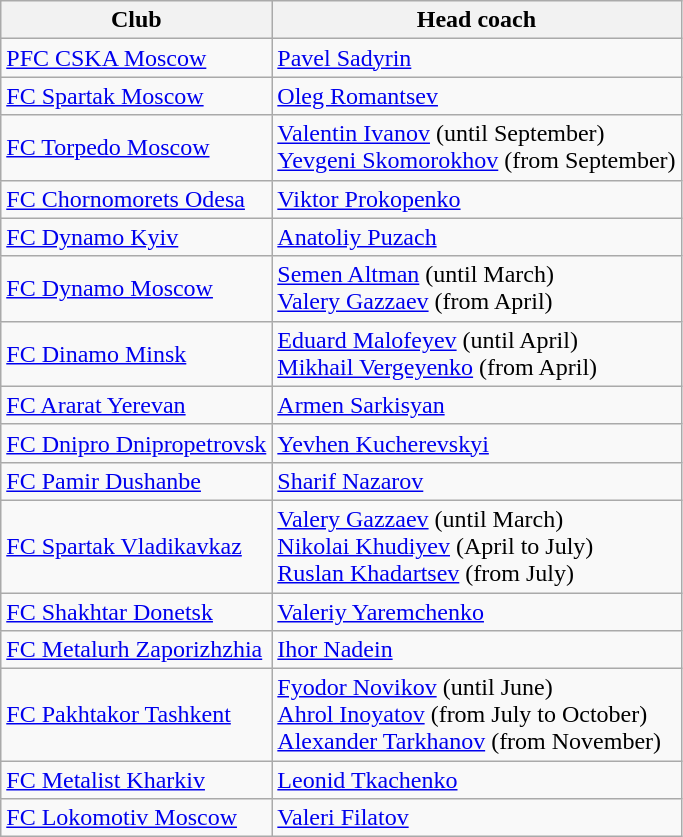<table class="wikitable sortable">
<tr>
<th>Club</th>
<th>Head coach</th>
</tr>
<tr>
<td><a href='#'>PFC CSKA Moscow</a></td>
<td><a href='#'>Pavel Sadyrin</a></td>
</tr>
<tr>
<td><a href='#'>FC Spartak Moscow</a></td>
<td><a href='#'>Oleg Romantsev</a></td>
</tr>
<tr>
<td><a href='#'>FC Torpedo Moscow</a></td>
<td><a href='#'>Valentin Ivanov</a> (until September)<br><a href='#'>Yevgeni Skomorokhov</a> (from September)</td>
</tr>
<tr>
<td><a href='#'>FC Chornomorets Odesa</a></td>
<td><a href='#'>Viktor Prokopenko</a></td>
</tr>
<tr>
<td><a href='#'>FC Dynamo Kyiv</a></td>
<td><a href='#'>Anatoliy Puzach</a></td>
</tr>
<tr>
<td><a href='#'>FC Dynamo Moscow</a></td>
<td><a href='#'>Semen Altman</a> (until March)<br><a href='#'>Valery Gazzaev</a> (from April)</td>
</tr>
<tr>
<td><a href='#'>FC Dinamo Minsk</a></td>
<td><a href='#'>Eduard Malofeyev</a> (until April)<br><a href='#'>Mikhail Vergeyenko</a> (from April)</td>
</tr>
<tr>
<td><a href='#'>FC Ararat Yerevan</a></td>
<td><a href='#'>Armen Sarkisyan</a></td>
</tr>
<tr>
<td><a href='#'>FC Dnipro Dnipropetrovsk</a></td>
<td><a href='#'>Yevhen Kucherevskyi</a></td>
</tr>
<tr>
<td><a href='#'>FC Pamir Dushanbe</a></td>
<td><a href='#'>Sharif Nazarov</a></td>
</tr>
<tr>
<td><a href='#'>FC Spartak Vladikavkaz</a></td>
<td><a href='#'>Valery Gazzaev</a> (until March)<br><a href='#'>Nikolai Khudiyev</a> (April to July)<br><a href='#'>Ruslan Khadartsev</a> (from July)</td>
</tr>
<tr>
<td><a href='#'>FC Shakhtar Donetsk</a></td>
<td><a href='#'>Valeriy Yaremchenko</a></td>
</tr>
<tr>
<td><a href='#'>FC Metalurh Zaporizhzhia</a></td>
<td><a href='#'>Ihor Nadein</a></td>
</tr>
<tr>
<td><a href='#'>FC Pakhtakor Tashkent</a></td>
<td><a href='#'>Fyodor Novikov</a> (until June)<br><a href='#'>Ahrol Inoyatov</a> (from July to October)<br><a href='#'>Alexander Tarkhanov</a> (from November)</td>
</tr>
<tr>
<td><a href='#'>FC Metalist Kharkiv</a></td>
<td><a href='#'>Leonid Tkachenko</a></td>
</tr>
<tr>
<td><a href='#'>FC Lokomotiv Moscow</a></td>
<td><a href='#'>Valeri Filatov</a></td>
</tr>
</table>
